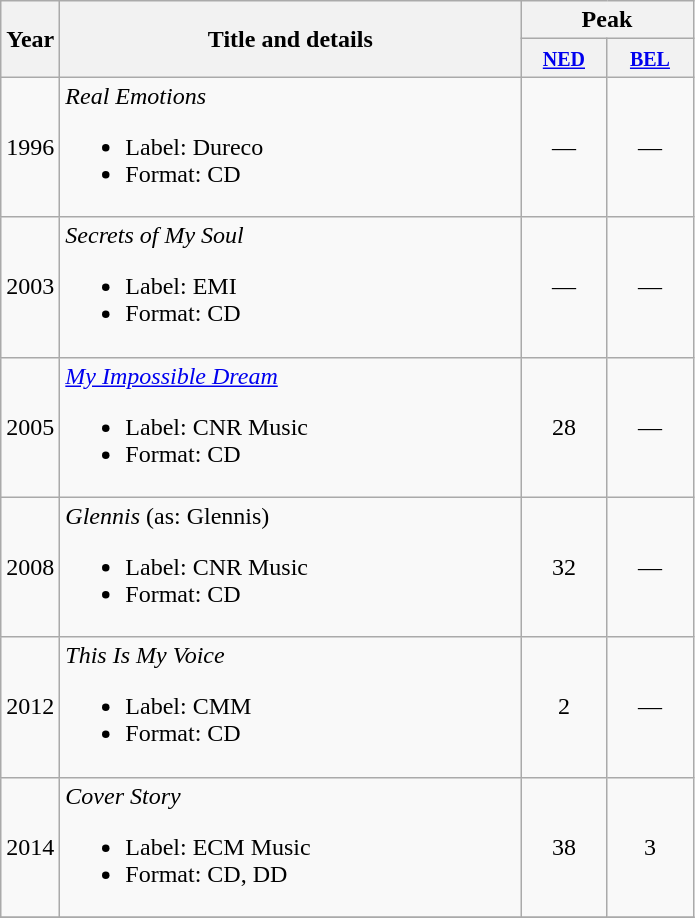<table class="wikitable">
<tr>
<th align="center" rowspan="2" width="10">Year</th>
<th align="center" rowspan="2" width="300">Title and details</th>
<th align="center" colspan="2" width="50">Peak</th>
</tr>
<tr>
<th width="50"><small><a href='#'>NED</a></small></th>
<th width="50"><small><a href='#'>BEL</a></small></th>
</tr>
<tr>
<td align="center">1996</td>
<td><em>Real Emotions</em><br><ul><li>Label: Dureco</li><li>Format: CD</li></ul></td>
<td align="center">—</td>
<td align="center">—</td>
</tr>
<tr>
<td align="center">2003</td>
<td><em>Secrets of My Soul</em><br><ul><li>Label: EMI</li><li>Format: CD</li></ul></td>
<td align="center">—</td>
<td align="center">—</td>
</tr>
<tr>
<td align="center">2005</td>
<td><em><a href='#'>My Impossible Dream</a></em><br><ul><li>Label: CNR Music</li><li>Format: CD</li></ul></td>
<td align="center">28</td>
<td align="center">—</td>
</tr>
<tr>
<td align="center">2008</td>
<td><em>Glennis</em> (as: Glennis)<br><ul><li>Label: CNR Music</li><li>Format: CD</li></ul></td>
<td align="center">32</td>
<td align="center">—</td>
</tr>
<tr>
<td align="center">2012</td>
<td><em>This Is My Voice</em><br><ul><li>Label: CMM</li><li>Format: CD</li></ul></td>
<td align="center">2</td>
<td align="center">—</td>
</tr>
<tr>
<td align="center">2014</td>
<td><em>Cover Story</em><br><ul><li>Label: ECM Music</li><li>Format: CD, DD</li></ul></td>
<td align="center">38</td>
<td align="center">3</td>
</tr>
<tr>
</tr>
</table>
